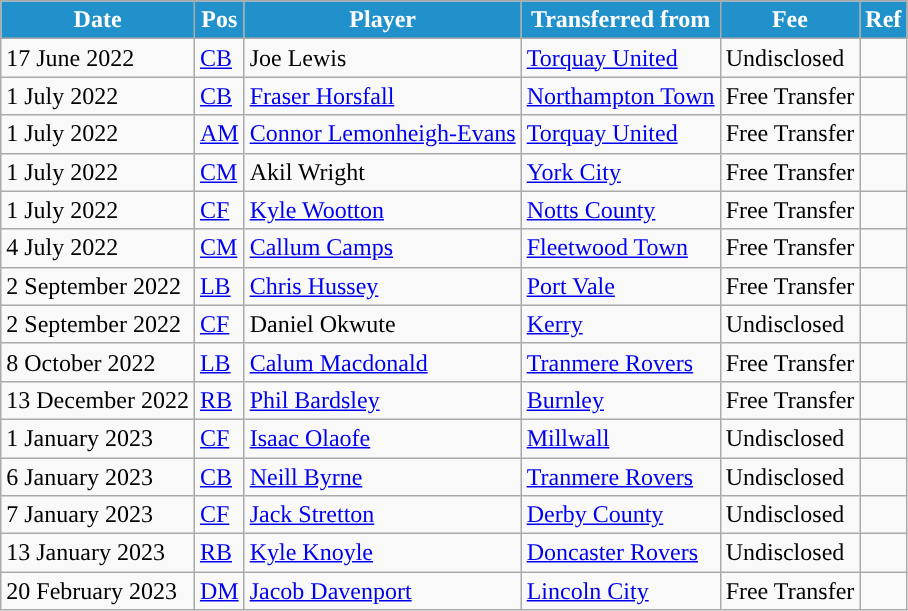<table class="wikitable plainrowheaders sortable">
<tr>
<th style="background:#2191CC; color:#ffffff; ">Date</th>
<th style="background:#2191CC; color:#ffffff; ">Pos</th>
<th style="background:#2191CC; color:#ffffff; ">Player</th>
<th style="background:#2191CC; color:#ffffff; ">Transferred from</th>
<th style="background:#2191CC; color:#ffffff; ">Fee</th>
<th style="background:#2191CC; color:#ffffff; ">Ref</th>
</tr>
<tr>
<td>17 June 2022</td>
<td><a href='#'>CB</a></td>
<td> Joe Lewis</td>
<td> <a href='#'>Torquay United</a></td>
<td>Undisclosed</td>
<td></td>
</tr>
<tr>
<td>1 July 2022</td>
<td><a href='#'>CB</a></td>
<td> <a href='#'>Fraser Horsfall</a></td>
<td> <a href='#'>Northampton Town</a></td>
<td>Free Transfer</td>
<td></td>
</tr>
<tr>
<td>1 July 2022</td>
<td><a href='#'>AM</a></td>
<td> <a href='#'>Connor Lemonheigh-Evans</a></td>
<td> <a href='#'>Torquay United</a></td>
<td>Free Transfer</td>
<td></td>
</tr>
<tr>
<td>1 July 2022</td>
<td><a href='#'>CM</a></td>
<td> Akil Wright</td>
<td> <a href='#'>York City</a></td>
<td>Free Transfer</td>
<td></td>
</tr>
<tr>
<td>1 July 2022</td>
<td><a href='#'>CF</a></td>
<td> <a href='#'>Kyle Wootton</a></td>
<td> <a href='#'>Notts County</a></td>
<td>Free Transfer</td>
<td></td>
</tr>
<tr>
<td>4 July 2022</td>
<td><a href='#'>CM</a></td>
<td> <a href='#'>Callum Camps</a></td>
<td> <a href='#'>Fleetwood Town</a></td>
<td>Free Transfer</td>
<td></td>
</tr>
<tr>
<td>2 September 2022</td>
<td><a href='#'>LB</a></td>
<td> <a href='#'>Chris Hussey</a></td>
<td> <a href='#'>Port Vale</a></td>
<td>Free Transfer</td>
<td></td>
</tr>
<tr>
<td>2 September 2022</td>
<td><a href='#'>CF</a></td>
<td> Daniel Okwute</td>
<td> <a href='#'>Kerry</a></td>
<td>Undisclosed</td>
<td></td>
</tr>
<tr>
<td>8 October 2022</td>
<td><a href='#'>LB</a></td>
<td> <a href='#'>Calum Macdonald</a></td>
<td> <a href='#'>Tranmere Rovers</a></td>
<td>Free Transfer</td>
<td></td>
</tr>
<tr>
<td>13 December 2022</td>
<td><a href='#'>RB</a></td>
<td> <a href='#'>Phil Bardsley</a></td>
<td> <a href='#'>Burnley</a></td>
<td>Free Transfer</td>
<td></td>
</tr>
<tr>
<td>1 January 2023</td>
<td><a href='#'>CF</a></td>
<td> <a href='#'>Isaac Olaofe</a></td>
<td> <a href='#'>Millwall</a></td>
<td>Undisclosed</td>
<td></td>
</tr>
<tr>
<td>6 January 2023</td>
<td><a href='#'>CB</a></td>
<td> <a href='#'>Neill Byrne</a></td>
<td> <a href='#'>Tranmere Rovers</a></td>
<td>Undisclosed</td>
<td></td>
</tr>
<tr>
<td>7 January 2023</td>
<td><a href='#'>CF</a></td>
<td> <a href='#'>Jack Stretton</a></td>
<td> <a href='#'>Derby County</a></td>
<td>Undisclosed</td>
<td></td>
</tr>
<tr>
<td>13 January 2023</td>
<td><a href='#'>RB</a></td>
<td> <a href='#'>Kyle Knoyle</a></td>
<td> <a href='#'>Doncaster Rovers</a></td>
<td>Undisclosed</td>
<td></td>
</tr>
<tr>
<td>20 February 2023</td>
<td><a href='#'>DM</a></td>
<td> <a href='#'>Jacob Davenport</a></td>
<td> <a href='#'>Lincoln City</a></td>
<td>Free Transfer</td>
<td></td>
</tr>
</table>
